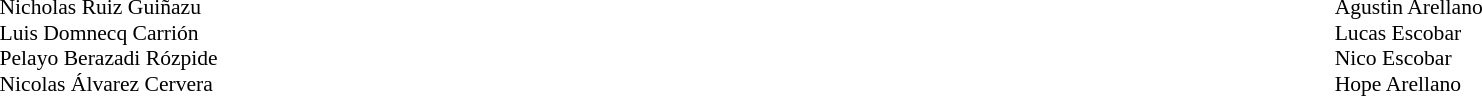<table width="100%">
<tr>
<td valign="top" width="50%"><br><table style="font-size:90%" cellspacing="0" cellpadding="0">
<tr>
<td colspan=4></td>
</tr>
<tr>
<th width=15></th>
<th width=15></th>
</tr>
<tr>
<td></td>
<td><strong></strong></td>
<td> Nicholas Ruiz Guiñazu</td>
</tr>
<tr>
<td></td>
<td><strong></strong></td>
<td> Luis Domnecq Carrión</td>
</tr>
<tr>
<td></td>
<td><strong></strong></td>
<td> Pelayo Berazadi Rózpide</td>
</tr>
<tr>
<td></td>
<td><strong></strong></td>
<td> Nicolas Álvarez Cervera</td>
</tr>
<tr>
</tr>
</table>
</td>
<td valign="top" width="50%"><br><table style="font-size: 90%" cellspacing="0" cellpadding="0" align=center>
<tr>
<td colspan="3"></td>
</tr>
<tr>
<th width=25></th>
<th width=25></th>
</tr>
<tr>
<td></td>
<td></td>
<td> Agustin Arellano</td>
</tr>
<tr>
<td></td>
<td></td>
<td> Lucas Escobar</td>
</tr>
<tr>
<td></td>
<td></td>
<td> Nico Escobar</td>
</tr>
<tr>
<td></td>
<td></td>
<td> Hope Arellano</td>
</tr>
<tr>
</tr>
</table>
</td>
</tr>
</table>
